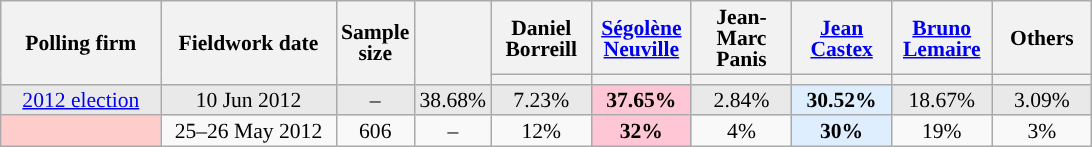<table class="wikitable sortable" style="text-align:center;font-size:90%;line-height:14px;">
<tr style="height:40px;">
<th style="width:100px;" rowspan="2">Polling firm</th>
<th style="width:110px;" rowspan="2">Fieldwork date</th>
<th style="width:35px;" rowspan="2">Sample<br>size</th>
<th style="width:30px;" rowspan="2"></th>
<th class="unsortable" style="width:60px;">Daniel Borreill<br></th>
<th class="unsortable" style="width:60px;"><a href='#'>Ségolène Neuville</a><br></th>
<th class="unsortable" style="width:60px;">Jean-Marc Panis<br></th>
<th class="unsortable" style="width:60px;"><a href='#'>Jean Castex</a><br></th>
<th class="unsortable" style="width:60px;"><a href='#'>Bruno Lemaire</a><br></th>
<th class="unsortable" style="width:60px;">Others</th>
</tr>
<tr>
<th style="background:"></th>
<th style="background:"></th>
<th style="background:"></th>
<th style="background:"></th>
<th style="background:"></th>
<th style="background:"></th>
</tr>
<tr style="background:#E9E9E9;">
<td><a href='#'>2012 election</a></td>
<td data-sort-value="2012-06-10">10 Jun 2012</td>
<td>–</td>
<td>38.68%</td>
<td>7.23%</td>
<td style="background:#FFC6D5;"><strong>37.65%</strong></td>
<td>2.84%</td>
<td style="background:#DFEEFF;"><strong>30.52%</strong></td>
<td>18.67%</td>
<td>3.09%</td>
</tr>
<tr>
<td style="background:#FFCCCC;"></td>
<td data-sort-value="2012-05-26">25–26 May 2012</td>
<td>606</td>
<td>–</td>
<td>12%</td>
<td style="background:#FFC6D5;"><strong>32%</strong></td>
<td>4%</td>
<td style="background:#DFEEFF;"><strong>30%</strong></td>
<td>19%</td>
<td>3%</td>
</tr>
</table>
